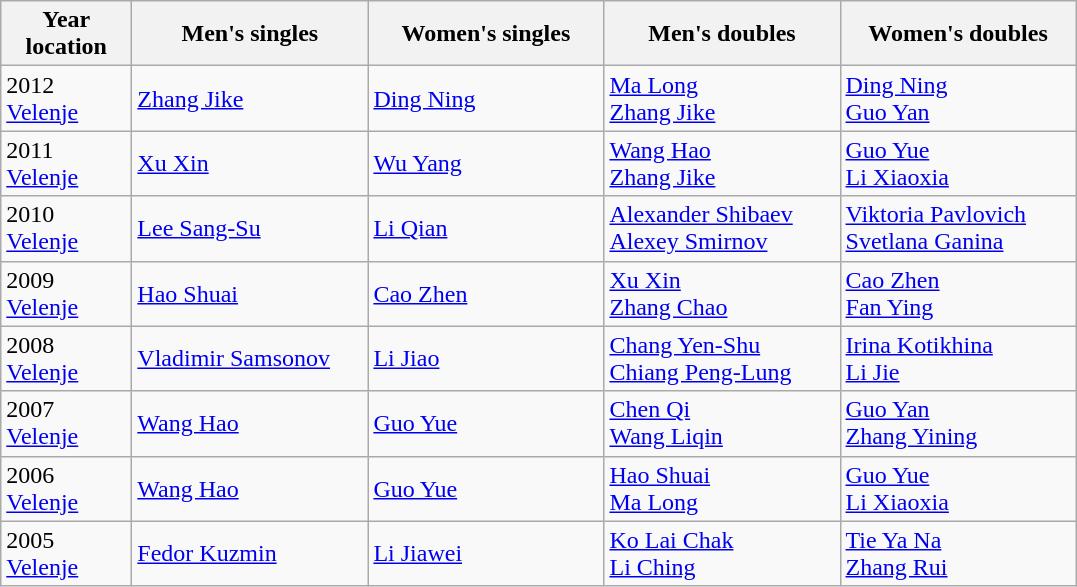<table class="wikitable">
<tr>
<th width="80">Year <br> location</th>
<th style="width:150px;">Men's singles</th>
<th style="width:150px;">Women's singles</th>
<th style="width:150px;">Men's doubles</th>
<th style="width:150px;">Women's doubles</th>
</tr>
<tr>
<td>2012<br> <a href='#'>Velenje</a></td>
<td> <a href='#'>Zhang Jike</a></td>
<td> <a href='#'>Ding Ning</a></td>
<td> <a href='#'>Ma Long</a><br>  <a href='#'>Zhang Jike</a></td>
<td> <a href='#'>Ding Ning</a><br>  <a href='#'>Guo Yan</a></td>
</tr>
<tr>
<td>2011<br> <a href='#'>Velenje</a></td>
<td> <a href='#'>Xu Xin</a></td>
<td> <a href='#'>Wu Yang</a></td>
<td> <a href='#'>Wang Hao</a><br>  <a href='#'>Zhang Jike</a></td>
<td> <a href='#'>Guo Yue</a><br>  <a href='#'>Li Xiaoxia</a></td>
</tr>
<tr>
<td>2010<br> <a href='#'>Velenje</a></td>
<td> <a href='#'>Lee Sang-Su</a></td>
<td> <a href='#'>Li Qian</a></td>
<td> <a href='#'>Alexander Shibaev</a><br>  <a href='#'>Alexey Smirnov</a></td>
<td> <a href='#'>Viktoria Pavlovich</a><br>  <a href='#'>Svetlana Ganina</a></td>
</tr>
<tr>
<td>2009<br> <a href='#'>Velenje</a></td>
<td> <a href='#'>Hao Shuai</a></td>
<td> <a href='#'>Cao Zhen</a></td>
<td> <a href='#'>Xu Xin</a><br>  <a href='#'>Zhang Chao</a></td>
<td> <a href='#'>Cao Zhen</a><br>  <a href='#'>Fan Ying</a></td>
</tr>
<tr>
<td>2008<br> <a href='#'>Velenje</a></td>
<td> <a href='#'>Vladimir Samsonov</a></td>
<td> <a href='#'>Li Jiao</a></td>
<td> <a href='#'>Chang Yen-Shu</a><br>  <a href='#'>Chiang Peng-Lung</a></td>
<td> <a href='#'>Irina Kotikhina</a><br>  <a href='#'>Li Jie</a></td>
</tr>
<tr>
<td>2007<br> <a href='#'>Velenje</a></td>
<td> <a href='#'>Wang Hao</a></td>
<td> <a href='#'>Guo Yue</a></td>
<td> <a href='#'>Chen Qi</a><br> <a href='#'>Wang Liqin</a></td>
<td> <a href='#'>Guo Yan</a><br>  <a href='#'>Zhang Yining</a></td>
</tr>
<tr>
<td>2006<br> <a href='#'>Velenje</a></td>
<td> <a href='#'>Wang Hao</a></td>
<td> <a href='#'>Guo Yue</a></td>
<td> <a href='#'>Hao Shuai</a><br>  <a href='#'>Ma Long</a></td>
<td> <a href='#'>Guo Yue</a><br>  <a href='#'>Li Xiaoxia</a></td>
</tr>
<tr>
<td>2005<br> <a href='#'>Velenje</a></td>
<td> <a href='#'>Fedor Kuzmin</a></td>
<td> <a href='#'>Li Jiawei</a></td>
<td> <a href='#'>Ko Lai Chak</a><br>  <a href='#'>Li Ching</a></td>
<td> <a href='#'>Tie Ya Na</a><br>  <a href='#'>Zhang Rui</a></td>
</tr>
</table>
